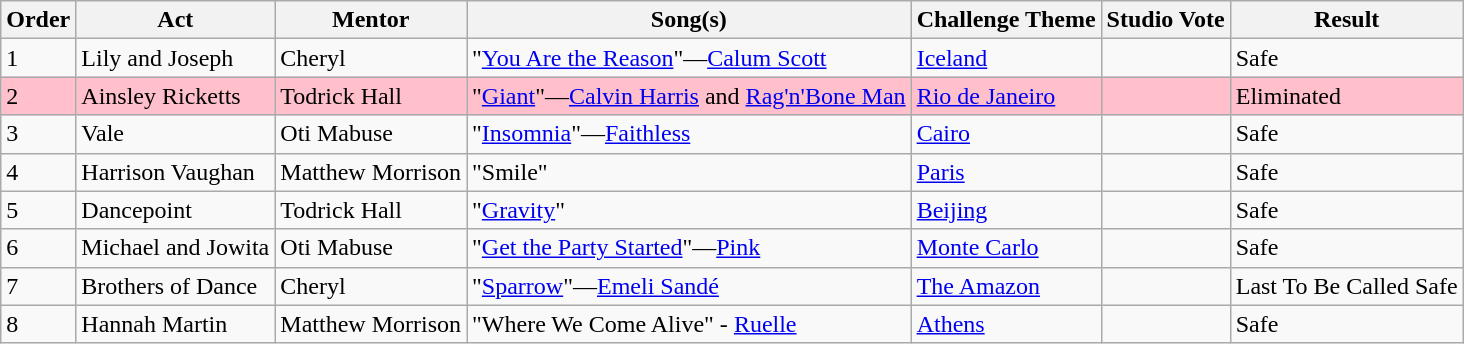<table class="wikitable sortable">
<tr>
<th>Order</th>
<th>Act</th>
<th>Mentor</th>
<th>Song(s)</th>
<th>Challenge Theme</th>
<th>Studio Vote</th>
<th>Result</th>
</tr>
<tr>
<td>1</td>
<td>Lily and Joseph</td>
<td>Cheryl</td>
<td>"<a href='#'>You Are the Reason</a>"—<a href='#'>Calum Scott</a></td>
<td><a href='#'>Iceland</a></td>
<td></td>
<td>Safe</td>
</tr>
<tr bgcolor="pink">
<td>2</td>
<td>Ainsley Ricketts</td>
<td>Todrick Hall</td>
<td>"<a href='#'>Giant</a>"—<a href='#'>Calvin Harris</a> and <a href='#'>Rag'n'Bone Man</a></td>
<td><a href='#'>Rio de Janeiro</a></td>
<td></td>
<td>Eliminated</td>
</tr>
<tr>
<td>3</td>
<td>Vale</td>
<td>Oti Mabuse</td>
<td>"<a href='#'>Insomnia</a>"—<a href='#'>Faithless</a></td>
<td><a href='#'>Cairo</a></td>
<td></td>
<td>Safe</td>
</tr>
<tr>
<td>4</td>
<td>Harrison Vaughan</td>
<td>Matthew Morrison</td>
<td>"Smile"</td>
<td><a href='#'>Paris</a></td>
<td></td>
<td>Safe</td>
</tr>
<tr>
<td>5</td>
<td>Dancepoint</td>
<td>Todrick Hall</td>
<td>"<a href='#'>Gravity</a>"</td>
<td><a href='#'>Beijing</a></td>
<td></td>
<td>Safe</td>
</tr>
<tr>
<td>6</td>
<td>Michael and Jowita</td>
<td>Oti Mabuse</td>
<td>"<a href='#'>Get the Party Started</a>"—<a href='#'>Pink</a></td>
<td><a href='#'>Monte Carlo</a></td>
<td></td>
<td>Safe</td>
</tr>
<tr>
<td>7</td>
<td>Brothers of Dance</td>
<td>Cheryl</td>
<td>"<a href='#'>Sparrow</a>"—<a href='#'>Emeli Sandé</a></td>
<td><a href='#'>The Amazon</a></td>
<td></td>
<td>Last To Be Called Safe</td>
</tr>
<tr>
<td>8</td>
<td>Hannah Martin</td>
<td>Matthew Morrison</td>
<td>"Where We Come Alive" - <a href='#'>Ruelle</a></td>
<td><a href='#'>Athens</a></td>
<td></td>
<td>Safe</td>
</tr>
</table>
